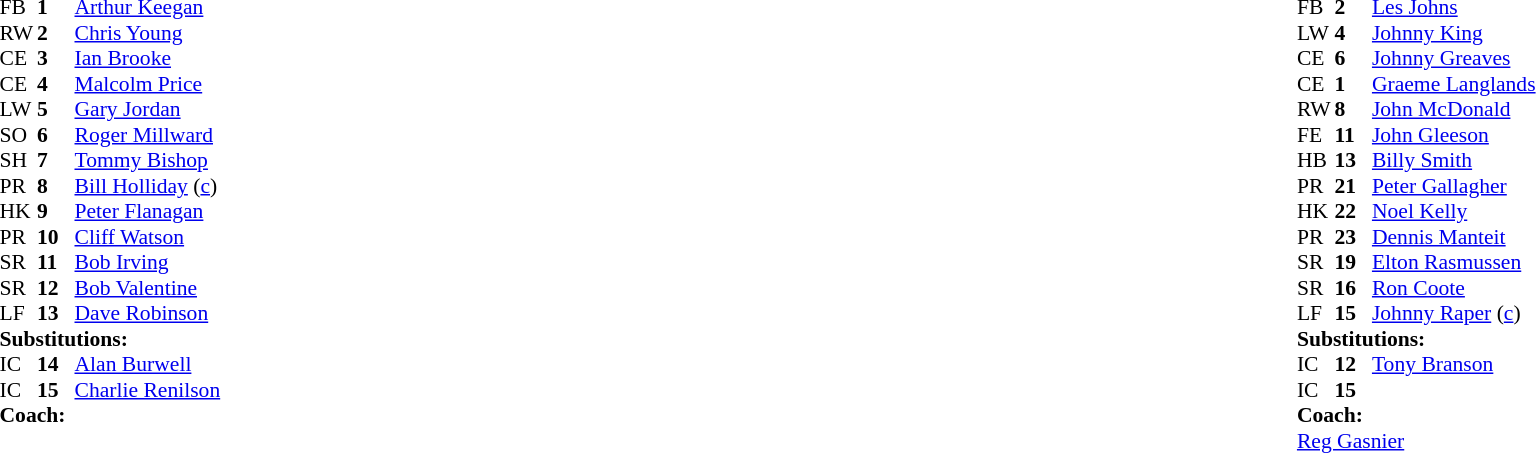<table width="100%">
<tr>
<td valign="top" width="50%"><br><table style="font-size: 90%" cellspacing="0" cellpadding="0">
<tr>
<th width="25"></th>
<th width="25"></th>
</tr>
<tr>
<td>FB</td>
<td><strong>1</strong></td>
<td><a href='#'>Arthur Keegan</a></td>
</tr>
<tr>
<td>RW</td>
<td><strong>2</strong></td>
<td><a href='#'>Chris Young</a></td>
</tr>
<tr>
<td>CE</td>
<td><strong>3</strong></td>
<td><a href='#'>Ian Brooke</a></td>
</tr>
<tr>
<td>CE</td>
<td><strong>4</strong></td>
<td><a href='#'>Malcolm Price</a></td>
</tr>
<tr>
<td>LW</td>
<td><strong>5</strong></td>
<td><a href='#'>Gary Jordan</a></td>
</tr>
<tr>
<td>SO</td>
<td><strong>6</strong></td>
<td><a href='#'>Roger Millward</a></td>
</tr>
<tr>
<td>SH</td>
<td><strong>7</strong></td>
<td><a href='#'>Tommy Bishop</a></td>
</tr>
<tr>
<td>PR</td>
<td><strong>8</strong></td>
<td><a href='#'>Bill Holliday</a> (<a href='#'>c</a>)</td>
</tr>
<tr>
<td>HK</td>
<td><strong>9</strong></td>
<td><a href='#'>Peter Flanagan</a></td>
</tr>
<tr>
<td>PR</td>
<td><strong>10</strong></td>
<td><a href='#'>Cliff Watson</a></td>
</tr>
<tr>
<td>SR</td>
<td><strong>11</strong></td>
<td><a href='#'>Bob Irving</a></td>
</tr>
<tr>
<td>SR</td>
<td><strong>12</strong></td>
<td><a href='#'>Bob Valentine</a></td>
</tr>
<tr>
<td>LF</td>
<td><strong>13</strong></td>
<td><a href='#'>Dave Robinson</a></td>
</tr>
<tr>
<td colspan=3><strong>Substitutions:</strong></td>
</tr>
<tr>
<td>IC</td>
<td><strong>14</strong></td>
<td><a href='#'>Alan Burwell</a></td>
</tr>
<tr>
<td>IC</td>
<td><strong>15</strong></td>
<td><a href='#'>Charlie Renilson</a></td>
</tr>
<tr>
<td colspan=3><strong>Coach:</strong></td>
</tr>
<tr>
<td colspan="4"></td>
</tr>
</table>
</td>
<td valign="top" width="50%"><br><table style="font-size: 90%" cellspacing="0" cellpadding="0" align="center">
<tr>
<th width="25"></th>
<th width="25"></th>
</tr>
<tr>
<td>FB</td>
<td><strong>2</strong></td>
<td><a href='#'>Les Johns</a></td>
</tr>
<tr>
<td>LW</td>
<td><strong>4</strong></td>
<td><a href='#'>Johnny King</a></td>
</tr>
<tr>
<td>CE</td>
<td><strong>6</strong></td>
<td><a href='#'>Johnny Greaves</a></td>
</tr>
<tr>
<td>CE</td>
<td><strong>1</strong></td>
<td><a href='#'>Graeme Langlands</a></td>
</tr>
<tr>
<td>RW</td>
<td><strong>8</strong></td>
<td><a href='#'>John McDonald</a></td>
</tr>
<tr>
<td>FE</td>
<td><strong>11</strong></td>
<td><a href='#'>John Gleeson</a></td>
</tr>
<tr>
<td>HB</td>
<td><strong>13</strong></td>
<td><a href='#'>Billy Smith</a></td>
</tr>
<tr>
<td>PR</td>
<td><strong>21</strong></td>
<td><a href='#'>Peter Gallagher</a></td>
</tr>
<tr>
<td>HK</td>
<td><strong>22</strong></td>
<td><a href='#'>Noel Kelly</a></td>
</tr>
<tr>
<td>PR</td>
<td><strong>23</strong></td>
<td><a href='#'>Dennis Manteit</a></td>
</tr>
<tr>
<td>SR</td>
<td><strong>19</strong></td>
<td><a href='#'>Elton Rasmussen</a></td>
</tr>
<tr>
<td>SR</td>
<td><strong>16</strong></td>
<td><a href='#'>Ron Coote</a></td>
</tr>
<tr>
<td>LF</td>
<td><strong>15</strong></td>
<td><a href='#'>Johnny Raper</a> (<a href='#'>c</a>)</td>
</tr>
<tr>
<td colspan=3><strong>Substitutions:</strong></td>
</tr>
<tr>
<td>IC</td>
<td><strong>12</strong></td>
<td><a href='#'>Tony Branson</a></td>
</tr>
<tr>
<td>IC</td>
<td><strong>15</strong></td>
<td></td>
</tr>
<tr>
<td colspan=3><strong>Coach:</strong></td>
</tr>
<tr>
<td colspan="4"> <a href='#'>Reg Gasnier</a></td>
</tr>
</table>
</td>
</tr>
</table>
